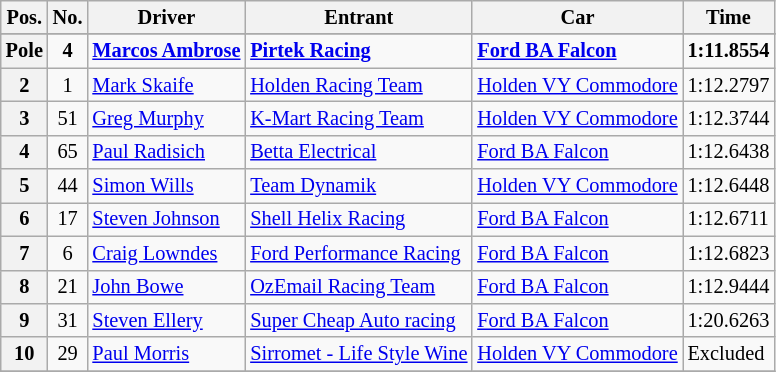<table class="wikitable" style="font-size: 85%;">
<tr>
<th>Pos.</th>
<th>No.</th>
<th>Driver</th>
<th>Entrant</th>
<th>Car</th>
<th>Time</th>
</tr>
<tr>
</tr>
<tr style="font-weight:bold">
<th>Pole</th>
<td align=center>4</td>
<td> <a href='#'>Marcos Ambrose</a></td>
<td><a href='#'>Pirtek Racing</a></td>
<td><a href='#'>Ford BA Falcon</a></td>
<td>1:11.8554</td>
</tr>
<tr>
<th>2</th>
<td align=center>1</td>
<td> <a href='#'>Mark Skaife</a></td>
<td><a href='#'>Holden Racing Team</a></td>
<td><a href='#'>Holden VY Commodore</a></td>
<td>1:12.2797</td>
</tr>
<tr>
<th>3</th>
<td align=center>51</td>
<td> <a href='#'>Greg Murphy</a></td>
<td><a href='#'>K-Mart Racing Team</a></td>
<td><a href='#'>Holden VY Commodore</a></td>
<td>1:12.3744</td>
</tr>
<tr>
<th>4</th>
<td align=center>65</td>
<td> <a href='#'>Paul Radisich</a></td>
<td><a href='#'>Betta Electrical</a></td>
<td><a href='#'>Ford BA Falcon</a></td>
<td>1:12.6438</td>
</tr>
<tr>
<th>5</th>
<td align=center>44</td>
<td> <a href='#'>Simon Wills</a></td>
<td><a href='#'>Team Dynamik</a></td>
<td><a href='#'>Holden VY Commodore</a></td>
<td>1:12.6448</td>
</tr>
<tr>
<th>6</th>
<td align=center>17</td>
<td> <a href='#'>Steven Johnson</a></td>
<td><a href='#'>Shell Helix Racing</a></td>
<td><a href='#'>Ford BA Falcon</a></td>
<td>1:12.6711</td>
</tr>
<tr>
<th>7</th>
<td align=center>6</td>
<td> <a href='#'>Craig Lowndes</a></td>
<td><a href='#'>Ford Performance Racing</a></td>
<td><a href='#'>Ford BA Falcon</a></td>
<td>1:12.6823</td>
</tr>
<tr>
<th>8</th>
<td align=center>21</td>
<td> <a href='#'>John Bowe</a></td>
<td><a href='#'>OzEmail Racing Team</a></td>
<td><a href='#'>Ford BA Falcon</a></td>
<td>1:12.9444</td>
</tr>
<tr>
<th>9</th>
<td align=center>31</td>
<td> <a href='#'>Steven Ellery</a></td>
<td><a href='#'>Super Cheap Auto racing</a></td>
<td><a href='#'>Ford BA Falcon</a></td>
<td>1:20.6263</td>
</tr>
<tr>
<th>10</th>
<td align=center>29</td>
<td> <a href='#'>Paul Morris</a></td>
<td><a href='#'>Sirromet - Life Style Wine</a></td>
<td><a href='#'>Holden VY Commodore</a></td>
<td>Excluded</td>
</tr>
<tr>
</tr>
</table>
